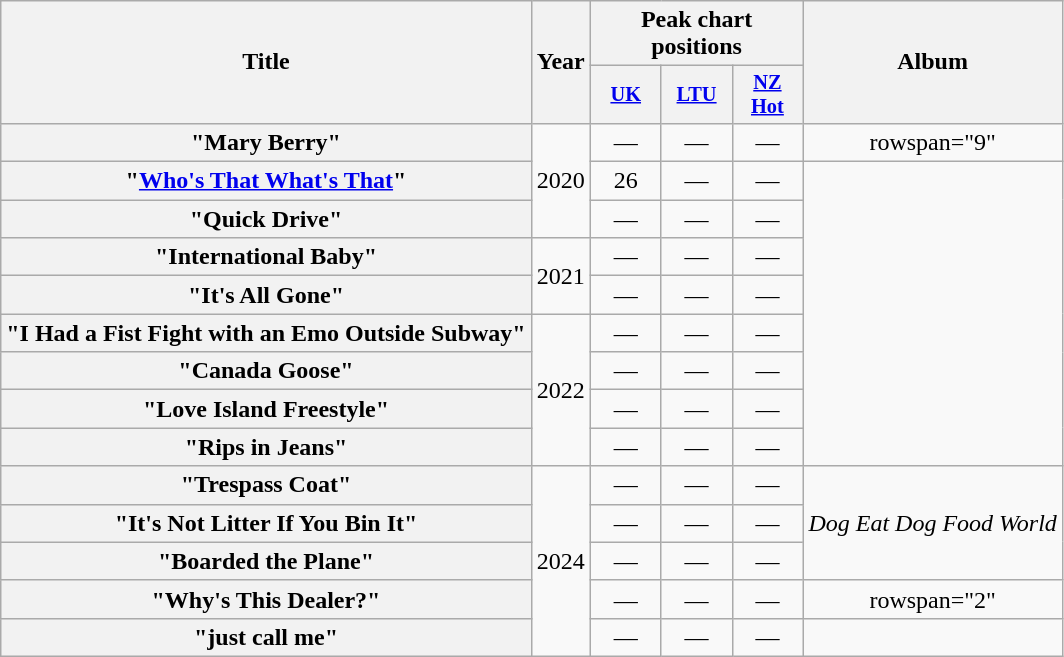<table class="wikitable plainrowheaders" style="text-align:center">
<tr>
<th scope="col" rowspan="2">Title</th>
<th scope="col" rowspan="2">Year</th>
<th scope="col" colspan="3">Peak chart positions</th>
<th scope="col" rowspan="2">Album</th>
</tr>
<tr>
<th scope="col" style="width:3em;font-size:85%"><a href='#'>UK</a><br></th>
<th scope="col" style="width:3em;font-size:85%"><a href='#'>LTU</a><br></th>
<th scope="col" style="width:3em;font-size:85%"><a href='#'>NZ<br>Hot</a><br></th>
</tr>
<tr>
<th scope="row">"Mary Berry"</th>
<td rowspan="3">2020</td>
<td>—</td>
<td>—</td>
<td>—</td>
<td>rowspan="9" </td>
</tr>
<tr>
<th scope="row">"<a href='#'>Who's That What's That</a>"</th>
<td>26</td>
<td>—</td>
<td>—</td>
</tr>
<tr>
<th scope="row">"Quick Drive"</th>
<td>—</td>
<td>—</td>
<td>—</td>
</tr>
<tr>
<th scope="row">"International Baby"</th>
<td rowspan="2">2021</td>
<td>—</td>
<td>—</td>
<td>—</td>
</tr>
<tr>
<th scope="row">"It's All Gone"</th>
<td>—</td>
<td>—</td>
<td>—</td>
</tr>
<tr>
<th scope="row">"I Had a Fist Fight with an Emo Outside Subway"</th>
<td rowspan="4">2022</td>
<td>—</td>
<td>—</td>
<td>—</td>
</tr>
<tr>
<th scope="row">"Canada Goose"</th>
<td>—</td>
<td>—</td>
<td>—</td>
</tr>
<tr>
<th scope="row">"Love Island Freestyle"</th>
<td>—</td>
<td>—</td>
<td>—</td>
</tr>
<tr>
<th scope="row">"Rips in Jeans"</th>
<td>—</td>
<td>—</td>
<td>—</td>
</tr>
<tr>
<th scope="row">"Trespass Coat"</th>
<td rowspan="5">2024</td>
<td>—</td>
<td>—</td>
<td>—</td>
<td rowspan="3"><em>Dog Eat Dog Food World</em></td>
</tr>
<tr>
<th scope="row">"It's Not Litter If You Bin It"</th>
<td>—</td>
<td>—</td>
<td>—</td>
</tr>
<tr>
<th scope="row">"Boarded the Plane"</th>
<td>—</td>
<td>—</td>
<td>—</td>
</tr>
<tr>
<th scope="row">"Why's This Dealer?"</th>
<td>—</td>
<td>—</td>
<td>—</td>
<td>rowspan="2" </td>
</tr>
<tr>
<th scope="row">"just call me"</th>
<td>—</td>
<td>—</td>
<td>—</td>
</tr>
</table>
